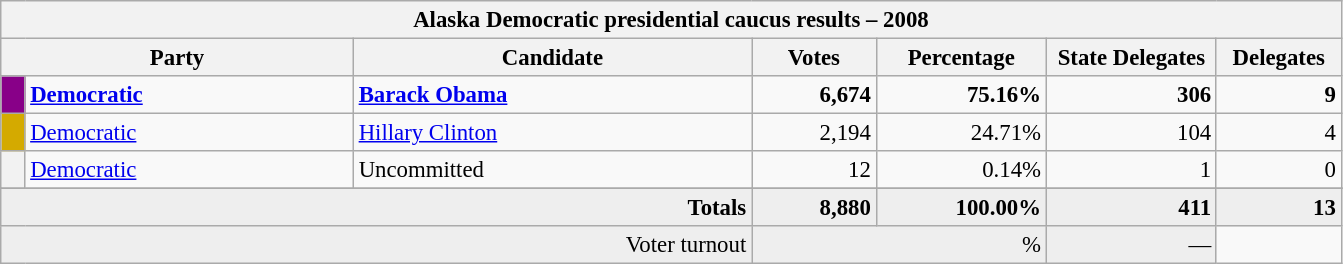<table class="wikitable" style="font-size:95%;">
<tr>
<th colspan="7">Alaska Democratic presidential caucus results – 2008</th>
</tr>
<tr>
<th colspan="2" style="width: 15em">Party</th>
<th style="width: 17em">Candidate</th>
<th style="width: 5em">Votes</th>
<th style="width: 7em">Percentage</th>
<th style="width: 7em">State Delegates</th>
<th style="width: 5em">Delegates</th>
</tr>
<tr>
<th style="background-color:#880088; width: 3px"></th>
<td style="width: 130px"><strong><a href='#'>Democratic</a></strong></td>
<td><strong><a href='#'>Barack Obama</a></strong></td>
<td align="right"><strong>6,674</strong></td>
<td align="right"><strong>75.16%</strong></td>
<td align="right"><strong>306</strong></td>
<td align="right"><strong>9</strong></td>
</tr>
<tr>
<th style="background-color:#D4AA00; width: 3px"></th>
<td style="width: 130px"><a href='#'>Democratic</a></td>
<td><a href='#'>Hillary Clinton</a></td>
<td align="right">2,194</td>
<td align="right">24.71%</td>
<td align="right">104</td>
<td align="right">4</td>
</tr>
<tr>
<th></th>
<td style="width: 130px"><a href='#'>Democratic</a></td>
<td>Uncommitted</td>
<td align="right">12</td>
<td align="right">0.14%</td>
<td align="right">1</td>
<td align="right">0</td>
</tr>
<tr>
</tr>
<tr bgcolor="#EEEEEE">
<td colspan="3" align="right"><strong>Totals</strong></td>
<td align="right"><strong>8,880</strong></td>
<td align="right"><strong>100.00%</strong></td>
<td align="right"><strong>411</strong></td>
<td align="right"><strong>13</strong></td>
</tr>
<tr bgcolor="#EEEEEE">
<td colspan="3" align="right">Voter turnout</td>
<td colspan="2" align="right">%</td>
<td align="right">—</td>
</tr>
</table>
